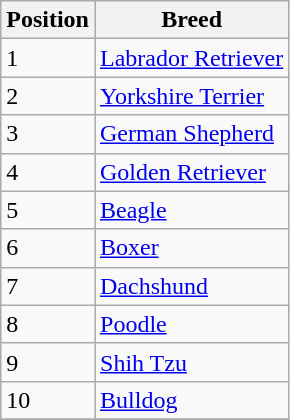<table class="wikitable sortable">
<tr>
<th>Position</th>
<th>Breed</th>
</tr>
<tr>
<td>1</td>
<td><a href='#'>Labrador Retriever</a></td>
</tr>
<tr>
<td>2</td>
<td><a href='#'>Yorkshire Terrier</a></td>
</tr>
<tr>
<td>3</td>
<td><a href='#'>German Shepherd</a></td>
</tr>
<tr>
<td>4</td>
<td><a href='#'>Golden Retriever</a></td>
</tr>
<tr>
<td>5</td>
<td><a href='#'>Beagle</a></td>
</tr>
<tr>
<td>6</td>
<td><a href='#'>Boxer</a></td>
</tr>
<tr>
<td>7</td>
<td><a href='#'>Dachshund</a></td>
</tr>
<tr>
<td>8</td>
<td><a href='#'>Poodle</a></td>
</tr>
<tr>
<td>9</td>
<td><a href='#'>Shih Tzu</a></td>
</tr>
<tr>
<td>10</td>
<td><a href='#'>Bulldog</a></td>
</tr>
<tr>
</tr>
</table>
